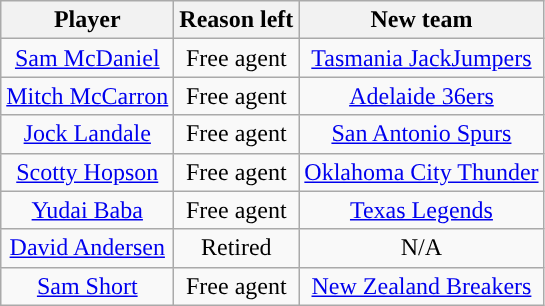<table class="wikitable sortable sortable" style="text-align: center">
<tr>
<th>Player</th>
<th>Reason left</th>
<th>New team</th>
</tr>
<tr>
<td><a href='#'>Sam McDaniel</a></td>
<td>Free agent</td>
<td><a href='#'>Tasmania JackJumpers</a></td>
</tr>
<tr>
<td><a href='#'>Mitch McCarron</a></td>
<td>Free agent</td>
<td><a href='#'>Adelaide 36ers</a></td>
</tr>
<tr>
<td><a href='#'>Jock Landale</a></td>
<td>Free agent</td>
<td><a href='#'>San Antonio Spurs</a></td>
</tr>
<tr>
<td><a href='#'>Scotty Hopson</a></td>
<td>Free agent</td>
<td><a href='#'>Oklahoma City Thunder</a></td>
</tr>
<tr>
<td><a href='#'>Yudai Baba</a></td>
<td>Free agent</td>
<td><a href='#'>Texas Legends</a></td>
</tr>
<tr>
<td><a href='#'>David Andersen</a></td>
<td>Retired</td>
<td>N/A</td>
</tr>
<tr>
<td><a href='#'>Sam Short</a></td>
<td>Free agent</td>
<td><a href='#'>New Zealand Breakers</a></td>
</tr>
</table>
